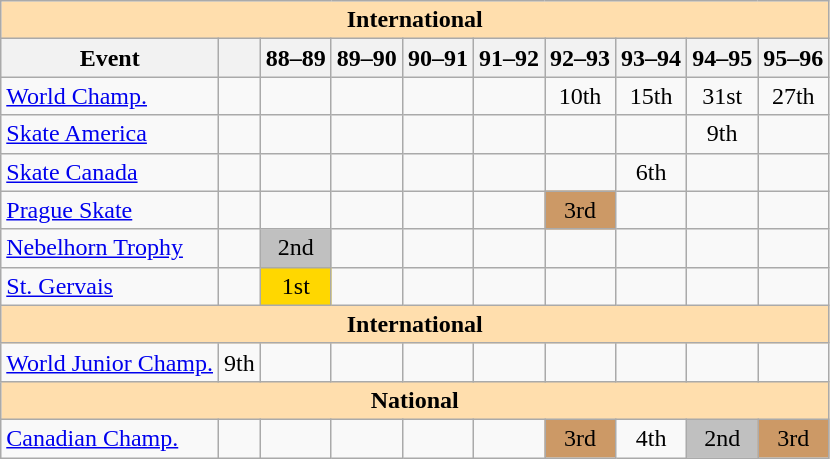<table class="wikitable" style="text-align:center">
<tr>
<th style="background-color: #ffdead; " colspan=10 align=center>International</th>
</tr>
<tr>
<th>Event</th>
<th></th>
<th>88–89</th>
<th>89–90</th>
<th>90–91</th>
<th>91–92</th>
<th>92–93</th>
<th>93–94</th>
<th>94–95</th>
<th>95–96</th>
</tr>
<tr>
<td align=left><a href='#'>World Champ.</a></td>
<td></td>
<td></td>
<td></td>
<td></td>
<td></td>
<td>10th</td>
<td>15th</td>
<td>31st</td>
<td>27th</td>
</tr>
<tr>
<td align=left><a href='#'>Skate America</a></td>
<td></td>
<td></td>
<td></td>
<td></td>
<td></td>
<td></td>
<td></td>
<td>9th</td>
<td></td>
</tr>
<tr>
<td align=left><a href='#'>Skate Canada</a></td>
<td></td>
<td></td>
<td></td>
<td></td>
<td></td>
<td></td>
<td>6th</td>
<td></td>
<td></td>
</tr>
<tr>
<td align=left><a href='#'>Prague Skate</a></td>
<td></td>
<td></td>
<td></td>
<td></td>
<td></td>
<td bgcolor=cc9966>3rd</td>
<td></td>
<td></td>
<td></td>
</tr>
<tr>
<td align=left><a href='#'>Nebelhorn Trophy</a></td>
<td></td>
<td bgcolor=silver>2nd</td>
<td></td>
<td></td>
<td></td>
<td></td>
<td></td>
<td></td>
<td></td>
</tr>
<tr>
<td align=left><a href='#'>St. Gervais</a></td>
<td></td>
<td bgcolor=gold>1st</td>
<td></td>
<td></td>
<td></td>
<td></td>
<td></td>
<td></td>
<td></td>
</tr>
<tr>
<th style="background-color: #ffdead; " colspan=10 align=center>International</th>
</tr>
<tr>
<td align=left><a href='#'>World Junior Champ.</a></td>
<td>9th</td>
<td></td>
<td></td>
<td></td>
<td></td>
<td></td>
<td></td>
<td></td>
<td></td>
</tr>
<tr>
<th style="background-color: #ffdead; " colspan=10 align=center>National</th>
</tr>
<tr>
<td align=left><a href='#'>Canadian Champ.</a></td>
<td></td>
<td></td>
<td></td>
<td></td>
<td></td>
<td bgcolor=cc9966>3rd</td>
<td>4th</td>
<td bgcolor=silver>2nd</td>
<td bgcolor=cc9966>3rd</td>
</tr>
</table>
